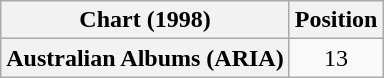<table class="wikitable plainrowheaders" style="text-align:center">
<tr>
<th scope="col">Chart (1998)</th>
<th scope="col">Position</th>
</tr>
<tr>
<th scope="row">Australian Albums (ARIA)</th>
<td>13</td>
</tr>
</table>
